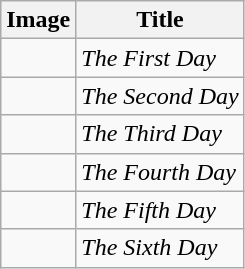<table class="wikitable">
<tr>
<th>Image</th>
<th>Title</th>
</tr>
<tr>
<td></td>
<td><em>The First Day</em></td>
</tr>
<tr>
<td></td>
<td><em>The Second Day</em></td>
</tr>
<tr>
<td></td>
<td><em>The Third Day</em></td>
</tr>
<tr>
<td></td>
<td><em>The Fourth Day</em></td>
</tr>
<tr>
<td></td>
<td><em>The Fifth Day</em></td>
</tr>
<tr>
<td></td>
<td><em>The Sixth Day</em></td>
</tr>
</table>
